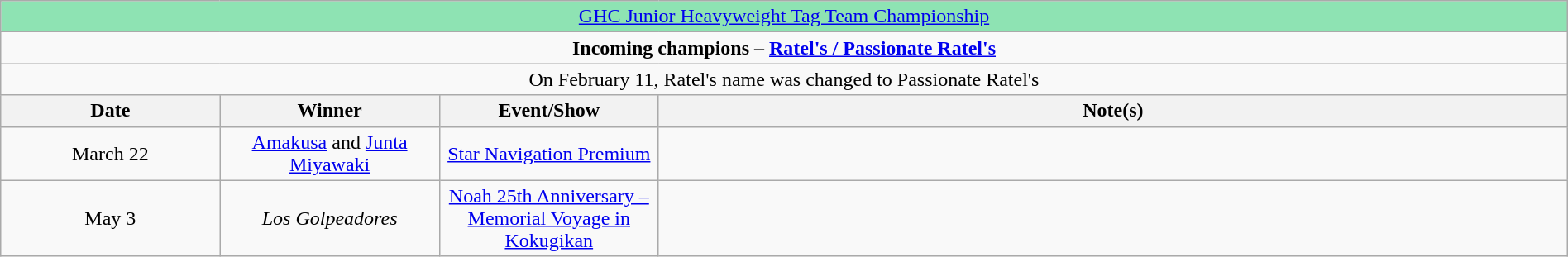<table class="wikitable" style="text-align:center; width:100%;">
<tr style="background:#8ee3b3;">
<td colspan="4" style="text-align: center;"><a href='#'>GHC Junior Heavyweight Tag Team Championship</a></td>
</tr>
<tr>
<td colspan="4" style="text-align: center;"><strong>Incoming champions – <a href='#'>Ratel's / Passionate Ratel's</a> </strong></td>
</tr>
<tr>
<td colspan="4" style="text-align: center;">On February 11, Ratel's name was changed to Passionate Ratel's</td>
</tr>
<tr>
<th width=14%>Date</th>
<th width=14%>Winner</th>
<th width=14%>Event/Show</th>
<th width=58%>Note(s)</th>
</tr>
<tr>
<td>March 22</td>
<td><a href='#'>Amakusa</a> and <a href='#'>Junta Miyawaki</a></td>
<td><a href='#'>Star Navigation Premium</a><br></td>
</tr>
<tr>
<td>May 3</td>
<td><em>Los Golpeadores</em> </td>
<td><a href='#'>Noah 25th Anniversary – Memorial Voyage in Kokugikan</a></td>
<td></td>
</tr>
</table>
